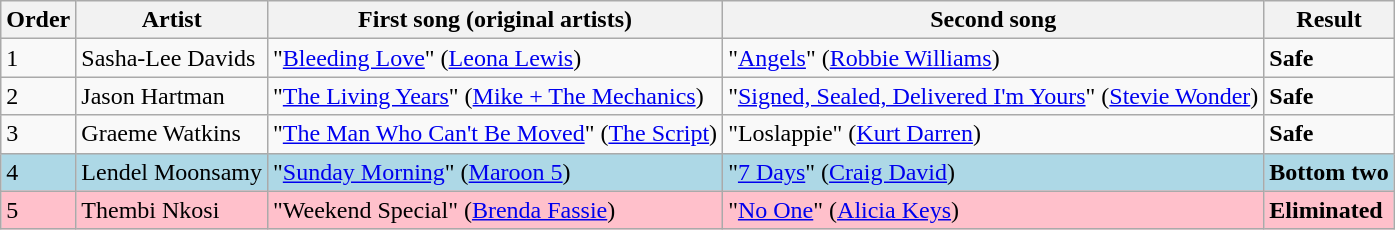<table class=wikitable>
<tr>
<th>Order</th>
<th>Artist</th>
<th>First song (original artists)</th>
<th>Second song</th>
<th>Result</th>
</tr>
<tr>
<td>1</td>
<td>Sasha-Lee Davids</td>
<td>"<a href='#'>Bleeding Love</a>" (<a href='#'>Leona Lewis</a>)</td>
<td>"<a href='#'>Angels</a>" (<a href='#'>Robbie Williams</a>)</td>
<td><strong>Safe</strong></td>
</tr>
<tr>
<td>2</td>
<td>Jason Hartman</td>
<td>"<a href='#'>The Living Years</a>" (<a href='#'>Mike + The Mechanics</a>)</td>
<td>"<a href='#'>Signed, Sealed, Delivered I'm Yours</a>" (<a href='#'>Stevie Wonder</a>)</td>
<td><strong>Safe</strong></td>
</tr>
<tr>
<td>3</td>
<td>Graeme Watkins</td>
<td>"<a href='#'>The Man Who Can't Be Moved</a>" (<a href='#'>The Script</a>)</td>
<td>"Loslappie" (<a href='#'>Kurt Darren</a>)</td>
<td><strong>Safe</strong></td>
</tr>
<tr style="background:lightblue;">
<td>4</td>
<td>Lendel Moonsamy</td>
<td>"<a href='#'>Sunday Morning</a>" (<a href='#'>Maroon 5</a>)</td>
<td>"<a href='#'>7 Days</a>" (<a href='#'>Craig David</a>)</td>
<td><strong>Bottom two</strong></td>
</tr>
<tr style="background:pink;">
<td>5</td>
<td>Thembi Nkosi</td>
<td>"Weekend Special" (<a href='#'>Brenda Fassie</a>)</td>
<td>"<a href='#'>No One</a>" (<a href='#'>Alicia Keys</a>)</td>
<td><strong>Eliminated</strong></td>
</tr>
</table>
